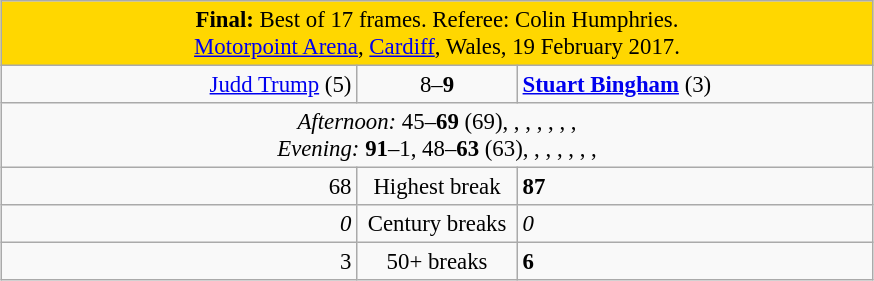<table class="wikitable" style="font-size: 95%; margin: 1em auto 1em auto;">
<tr>
<td colspan="3" align="center" bgcolor="#ffd700"><strong>Final:</strong> Best of 17 frames. Referee: Colin Humphries.<br><a href='#'>Motorpoint Arena</a>, <a href='#'>Cardiff</a>, Wales, 19 February 2017.</td>
</tr>
<tr>
<td width="230" align="right"><a href='#'>Judd Trump</a> (5)<br></td>
<td width="100" align="center">8–<strong>9</strong></td>
<td width="230" align="left"><strong><a href='#'>Stuart Bingham</a></strong> (3)<br></td>
</tr>
<tr>
<td colspan="3" align="center" style="font-size: 100%"><em>Afternoon:</em> 45–<strong>69</strong> (69), , , , , , ,  <br><em>Evening:</em> <strong>91</strong>–1, 48–<strong>63</strong> (63), , , , , , , </td>
</tr>
<tr>
<td align="right">68</td>
<td align="center">Highest break</td>
<td><strong>87</strong></td>
</tr>
<tr>
<td align="right"><em>0</em></td>
<td align="center">Century breaks</td>
<td><em>0</em></td>
</tr>
<tr>
<td align="right">3</td>
<td align="center">50+ breaks</td>
<td><strong>6</strong></td>
</tr>
</table>
